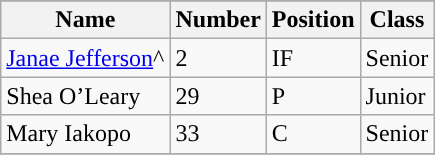<table class="wikitable non-sortable collapsible">
<tr>
</tr>
<tr>
<th style="text-align:center; ">Name</th>
<th style="text-align:center; ">Number</th>
<th style="text-align:center; ">Position</th>
<th style="text-align:center; ">Class</th>
</tr>
<tr>
<td><a href='#'>Janae Jefferson</a>^</td>
<td>2</td>
<td>IF</td>
<td>Senior</td>
</tr>
<tr>
<td>Shea O’Leary</td>
<td>29</td>
<td>P</td>
<td>Junior</td>
</tr>
<tr>
<td>Mary Iakopo</td>
<td>33</td>
<td>C</td>
<td>Senior</td>
</tr>
<tr>
</tr>
</table>
